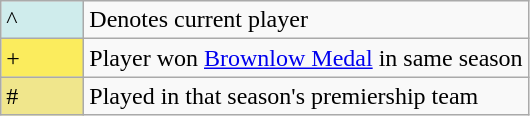<table class="wikitable">
<tr>
<td style="background:#cfecec; width:3em;">^</td>
<td>Denotes current player</td>
</tr>
<tr>
<td style="background:#FBEC5D; width:3em;">+</td>
<td>Player won <a href='#'>Brownlow Medal</a> in same season</td>
</tr>
<tr>
<td style="background-color: #F0E68C; width:3em;">#</td>
<td>Played in that season's premiership team</td>
</tr>
</table>
